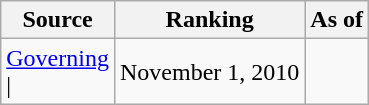<table class="wikitable" style="text-align:center">
<tr>
<th>Source</th>
<th>Ranking</th>
<th>As of</th>
</tr>
<tr>
<td align=left><a href='#'>Governing</a><br>| </td>
<td>November 1, 2010</td>
</tr>
</table>
